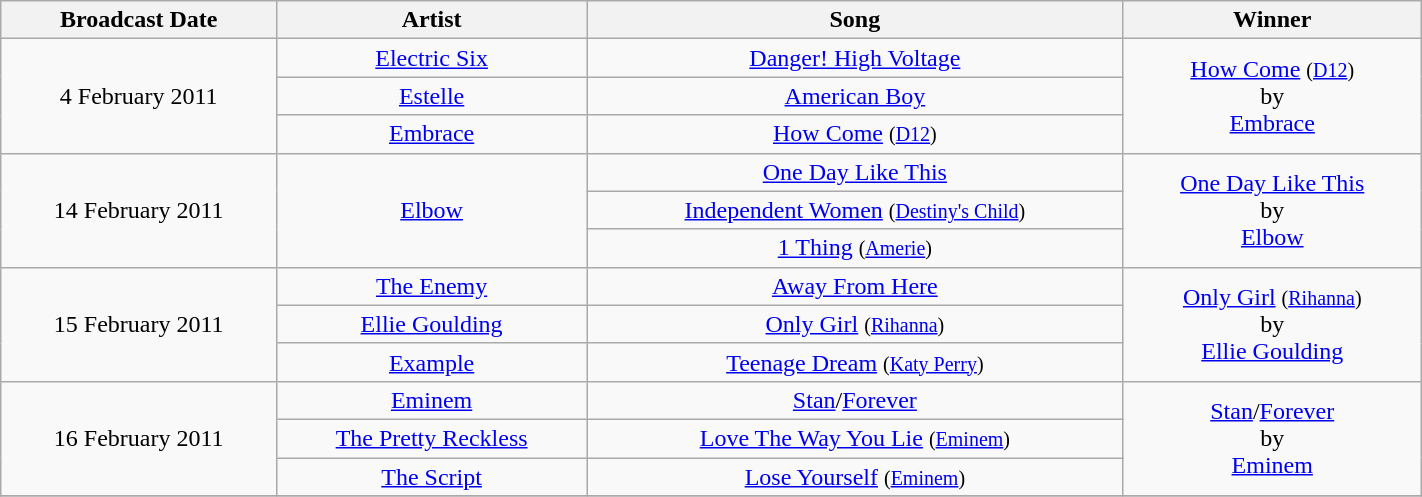<table class="wikitable" style="text-align:center" width=75%>
<tr>
<th>Broadcast Date</th>
<th>Artist</th>
<th>Song</th>
<th>Winner</th>
</tr>
<tr>
<td Rowspan='3'>4 February 2011</td>
<td><a href='#'>Electric Six</a></td>
<td><a href='#'>Danger! High Voltage</a></td>
<td Rowspan='3'><a href='#'>How Come</a> <small>(<a href='#'>D12</a>)</small><br>by<br><a href='#'>Embrace</a></td>
</tr>
<tr>
<td><a href='#'>Estelle</a></td>
<td><a href='#'>American Boy</a></td>
</tr>
<tr>
<td><a href='#'>Embrace</a></td>
<td><a href='#'>How Come</a> <small>(<a href='#'>D12</a>)</small></td>
</tr>
<tr>
<td Rowspan='3'>14 February 2011</td>
<td Rowspan='3'><a href='#'>Elbow</a></td>
<td><a href='#'>One Day Like This</a></td>
<td Rowspan='3'><a href='#'>One Day Like This</a><br>by<br><a href='#'>Elbow</a></td>
</tr>
<tr>
<td><a href='#'>Independent Women</a> <small>(<a href='#'>Destiny's Child</a>)</small></td>
</tr>
<tr>
<td><a href='#'>1 Thing</a> <small>(<a href='#'>Amerie</a>)</small></td>
</tr>
<tr>
<td Rowspan='3'>15 February 2011</td>
<td><a href='#'>The Enemy</a></td>
<td><a href='#'>Away From Here</a></td>
<td Rowspan='3'><a href='#'>Only Girl</a> <small>(<a href='#'>Rihanna</a>)</small><br>by<br><a href='#'>Ellie Goulding</a></td>
</tr>
<tr>
<td><a href='#'>Ellie Goulding</a></td>
<td><a href='#'>Only Girl</a> <small>(<a href='#'>Rihanna</a>)</small></td>
</tr>
<tr>
<td><a href='#'>Example</a></td>
<td><a href='#'>Teenage Dream</a> <small>(<a href='#'>Katy Perry</a>)</small></td>
</tr>
<tr>
<td Rowspan='3'>16 February 2011</td>
<td><a href='#'>Eminem</a></td>
<td><a href='#'>Stan</a>/<a href='#'>Forever</a></td>
<td Rowspan='3'><a href='#'>Stan</a>/<a href='#'>Forever</a><br>by<br><a href='#'>Eminem</a></td>
</tr>
<tr>
<td><a href='#'>The Pretty Reckless</a></td>
<td><a href='#'>Love The Way You Lie</a> <small>(<a href='#'>Eminem</a>)</small></td>
</tr>
<tr>
<td><a href='#'>The Script</a></td>
<td><a href='#'>Lose Yourself</a> <small>(<a href='#'>Eminem</a>)</small></td>
</tr>
<tr>
</tr>
</table>
